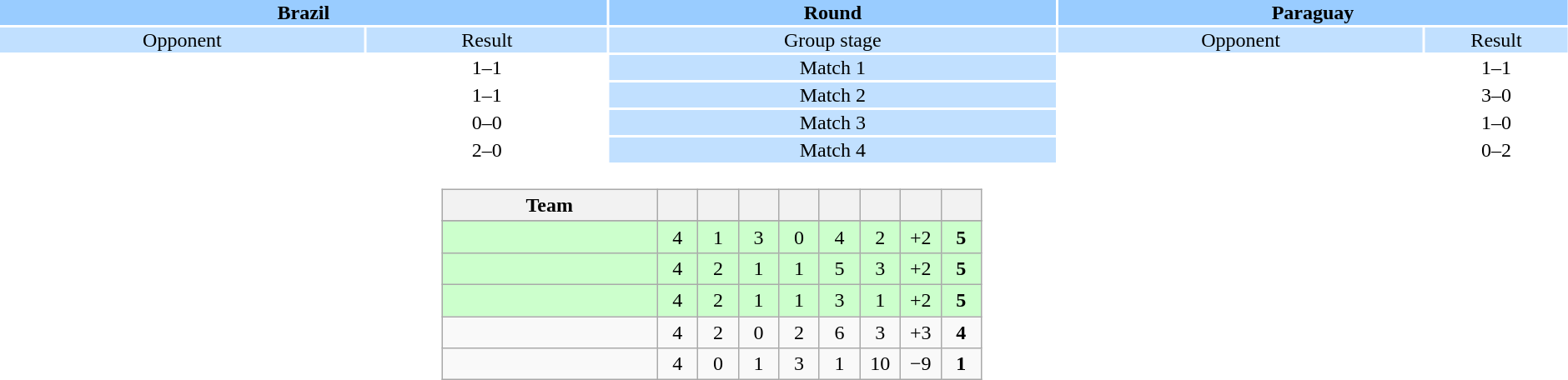<table style="width:100%; text-align:center; margin: auto;">
<tr style="vertical-align:top; background:#9cf;">
<th colspan=2 style="width:1*">Brazil</th>
<th>Round</th>
<th colspan=2 style="width:1*">Paraguay</th>
</tr>
<tr style="vertical-align:top; background:#c1e0ff;">
<td>Opponent</td>
<td>Result</td>
<td>Group stage</td>
<td>Opponent</td>
<td>Result</td>
</tr>
<tr>
<td></td>
<td>1–1</td>
<td style="background:#c1e0ff;">Match 1</td>
<td></td>
<td>1–1</td>
<td></td>
</tr>
<tr>
<td></td>
<td>1–1</td>
<td style="background:#c1e0ff;">Match 2</td>
<td></td>
<td>3–0</td>
<td></td>
</tr>
<tr>
<td></td>
<td>0–0</td>
<td style="background:#c1e0ff;">Match 3</td>
<td></td>
<td>1–0</td>
<td></td>
</tr>
<tr>
<td></td>
<td>2–0</td>
<td style="background:#c1e0ff;">Match 4</td>
<td></td>
<td>0–2</td>
<td></td>
</tr>
<tr>
<td colspan="4" style="text-align:center;"><br><table class="wikitable" style="text-align: center; margin: auto;">
<tr>
<th width="165">Team</th>
<th width="25"></th>
<th width="25"></th>
<th width="25"></th>
<th width="25"></th>
<th width="25"></th>
<th width="25"></th>
<th width="25"></th>
<th width="25"></th>
</tr>
<tr style="background:#cfc;">
</tr>
<tr align=center bgcolor=ccffcc>
<td align=left></td>
<td>4</td>
<td>1</td>
<td>3</td>
<td>0</td>
<td>4</td>
<td>2</td>
<td>+2</td>
<td><strong>5</strong></td>
</tr>
<tr align=center bgcolor=ccffcc>
<td align=left></td>
<td>4</td>
<td>2</td>
<td>1</td>
<td>1</td>
<td>5</td>
<td>3</td>
<td>+2</td>
<td><strong>5</strong></td>
</tr>
<tr align=center bgcolor=ccffcc>
<td align=left></td>
<td>4</td>
<td>2</td>
<td>1</td>
<td>1</td>
<td>3</td>
<td>1</td>
<td>+2</td>
<td><strong>5</strong></td>
</tr>
<tr align=center>
<td align=left></td>
<td>4</td>
<td>2</td>
<td>0</td>
<td>2</td>
<td>6</td>
<td>3</td>
<td>+3</td>
<td><strong>4</strong></td>
</tr>
<tr align=center>
<td align=left></td>
<td>4</td>
<td>0</td>
<td>1</td>
<td>3</td>
<td>1</td>
<td>10</td>
<td>−9</td>
<td><strong>1</strong></td>
</tr>
</table>
</td>
</tr>
</table>
